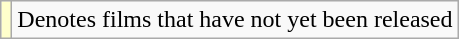<table class="wikitable">
<tr>
<td style="background:#ffc;"></td>
<td>Denotes films that have not yet been released</td>
</tr>
</table>
